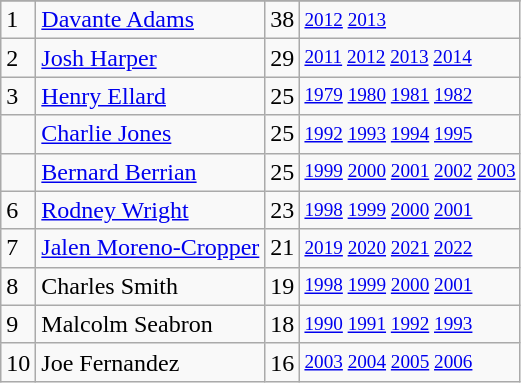<table class="wikitable">
<tr>
</tr>
<tr>
<td>1</td>
<td><a href='#'>Davante Adams</a></td>
<td>38</td>
<td style="font-size:80%;"><a href='#'>2012</a> <a href='#'>2013</a></td>
</tr>
<tr>
<td>2</td>
<td><a href='#'>Josh Harper</a></td>
<td>29</td>
<td style="font-size:80%;"><a href='#'>2011</a> <a href='#'>2012</a> <a href='#'>2013</a> <a href='#'>2014</a></td>
</tr>
<tr>
<td>3</td>
<td><a href='#'>Henry Ellard</a></td>
<td>25</td>
<td style="font-size:80%;"><a href='#'>1979</a> <a href='#'>1980</a> <a href='#'>1981</a> <a href='#'>1982</a></td>
</tr>
<tr>
<td></td>
<td><a href='#'>Charlie Jones</a></td>
<td>25</td>
<td style="font-size:80%;"><a href='#'>1992</a> <a href='#'>1993</a> <a href='#'>1994</a> <a href='#'>1995</a></td>
</tr>
<tr>
<td></td>
<td><a href='#'>Bernard Berrian</a></td>
<td>25</td>
<td style="font-size:80%;"><a href='#'>1999</a> <a href='#'>2000</a> <a href='#'>2001</a> <a href='#'>2002</a> <a href='#'>2003</a></td>
</tr>
<tr>
<td>6</td>
<td><a href='#'>Rodney Wright</a></td>
<td>23</td>
<td style="font-size:80%;"><a href='#'>1998</a> <a href='#'>1999</a> <a href='#'>2000</a> <a href='#'>2001</a></td>
</tr>
<tr>
<td>7</td>
<td><a href='#'>Jalen Moreno-Cropper</a></td>
<td>21</td>
<td style="font-size:80%;"><a href='#'>2019</a> <a href='#'>2020</a> <a href='#'>2021</a> <a href='#'>2022</a></td>
</tr>
<tr>
<td>8</td>
<td>Charles Smith</td>
<td>19</td>
<td style="font-size:80%;"><a href='#'>1998</a> <a href='#'>1999</a> <a href='#'>2000</a> <a href='#'>2001</a></td>
</tr>
<tr>
<td>9</td>
<td>Malcolm Seabron</td>
<td>18</td>
<td style="font-size:80%;"><a href='#'>1990</a> <a href='#'>1991</a> <a href='#'>1992</a> <a href='#'>1993</a></td>
</tr>
<tr>
<td>10</td>
<td>Joe Fernandez</td>
<td>16</td>
<td style="font-size:80%;"><a href='#'>2003</a> <a href='#'>2004</a> <a href='#'>2005</a> <a href='#'>2006</a></td>
</tr>
</table>
